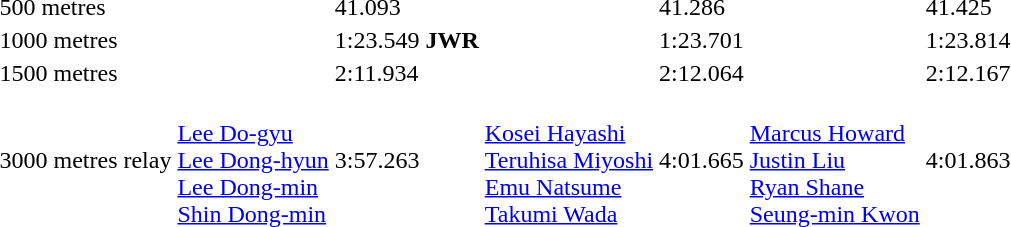<table>
<tr>
<td>500 metres</td>
<td></td>
<td>41.093</td>
<td></td>
<td>41.286</td>
<td></td>
<td>41.425</td>
</tr>
<tr>
<td>1000 metres</td>
<td></td>
<td>1:23.549 <strong>JWR</strong></td>
<td></td>
<td>1:23.701</td>
<td></td>
<td>1:23.814</td>
</tr>
<tr>
<td>1500 metres</td>
<td></td>
<td>2:11.934</td>
<td></td>
<td>2:12.064</td>
<td></td>
<td>2:12.167</td>
</tr>
<tr>
<td>3000 metres relay</td>
<td><br><a href='#'>Lee Do-gyu</a><br><a href='#'>Lee Dong-hyun</a><br><a href='#'>Lee Dong-min</a><br><a href='#'>Shin Dong-min</a></td>
<td>3:57.263</td>
<td><br><a href='#'>Kosei Hayashi</a><br><a href='#'>Teruhisa Miyoshi</a><br><a href='#'>Emu Natsume</a><br><a href='#'>Takumi Wada</a></td>
<td>4:01.665</td>
<td><br><a href='#'>Marcus Howard</a><br><a href='#'>Justin Liu</a><br><a href='#'>Ryan Shane</a><br><a href='#'>Seung-min Kwon</a></td>
<td>4:01.863</td>
</tr>
</table>
